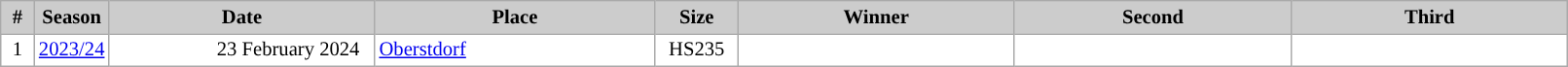<table class="wikitable plainrowheaders" style="background:#fff; font-size:86%; width:85%; line-height:16px; border:grey solid 1px; border-collapse:collapse;">
<tr style="background:#ccc; text-align:center;">
<th scope="col" style="background:#ccc; width=40px;">#</th>
<th scope="col" style="background:#ccc; width:30px;">Season</th>
<th scope="col" style="background:#ccc; width:175px;">Date</th>
<th scope="col" style="background:#ccc; width:186px;">Place</th>
<th scope="col" style="background:#ccc; width:50px;">Size</th>
<th scope="col" style="background:#ccc; width:183px;">Winner</th>
<th scope="col" style="background:#ccc; width:183px;">Second</th>
<th scope="col" style="background:#ccc; width:183px;">Third</th>
</tr>
<tr>
<td style="text-align:center;">1</td>
<td style="text-align:center"><a href='#'>2023/24</a></td>
<td style="text-align:right;">23 February 2024  </td>
<td> <a href='#'>Oberstdorf</a></td>
<td style="text-align:center;">HS235</td>
<td></td>
<td></td>
<td></td>
</tr>
</table>
